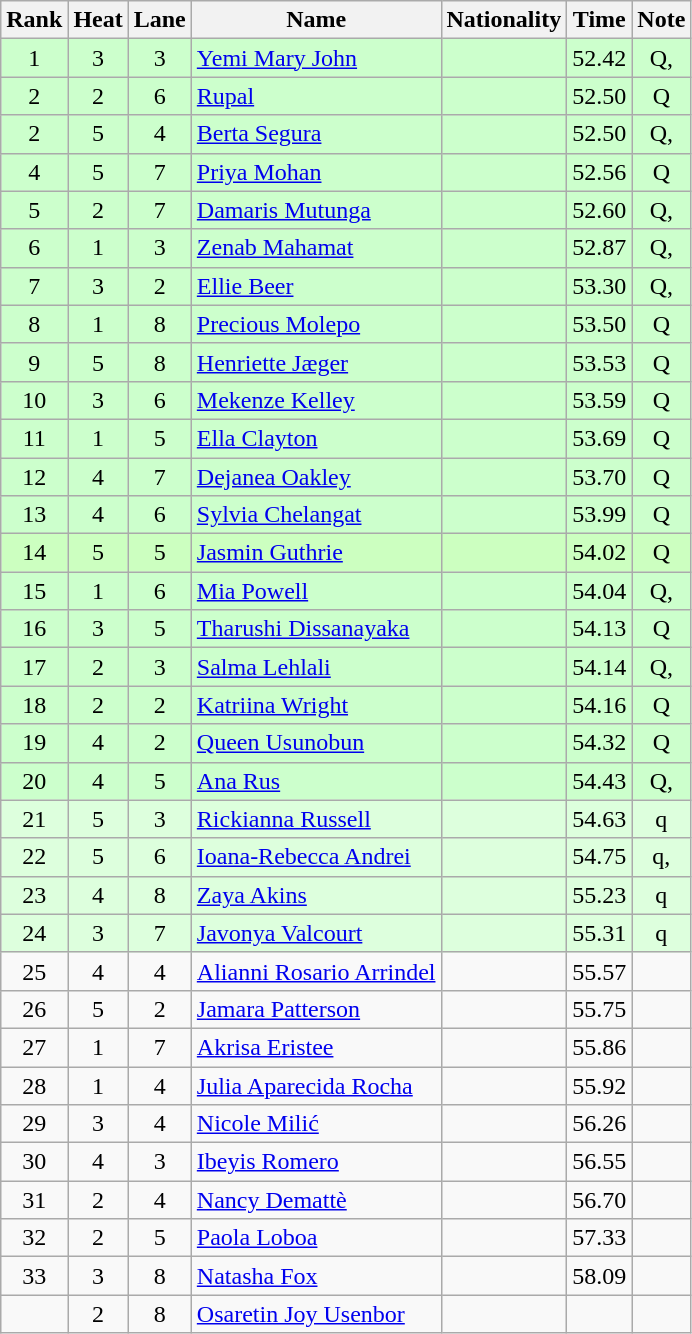<table class="wikitable sortable" style="text-align:center">
<tr>
<th>Rank</th>
<th>Heat</th>
<th>Lane</th>
<th>Name</th>
<th>Nationality</th>
<th>Time</th>
<th>Note</th>
</tr>
<tr bgcolor=ccffcc>
<td>1</td>
<td>3</td>
<td>3</td>
<td align=left><a href='#'>Yemi Mary John</a></td>
<td align=left></td>
<td>52.42</td>
<td>Q, </td>
</tr>
<tr bgcolor=ccffcc>
<td>2</td>
<td>2</td>
<td>6</td>
<td align=left><a href='#'>Rupal</a></td>
<td align=left></td>
<td>52.50 </td>
<td>Q</td>
</tr>
<tr bgcolor=ccffcc>
<td>2</td>
<td>5</td>
<td>4</td>
<td align=left><a href='#'>Berta Segura</a></td>
<td align=left></td>
<td>52.50 </td>
<td>Q, </td>
</tr>
<tr bgcolor=ccffcc>
<td>4</td>
<td>5</td>
<td>7</td>
<td align=left><a href='#'>Priya Mohan</a></td>
<td align=left></td>
<td>52.56</td>
<td>Q</td>
</tr>
<tr bgcolor=ccffcc>
<td>5</td>
<td>2</td>
<td>7</td>
<td align=left><a href='#'>Damaris Mutunga</a></td>
<td align=left></td>
<td>52.60</td>
<td>Q, </td>
</tr>
<tr bgcolor=ccffcc>
<td>6</td>
<td>1</td>
<td>3</td>
<td align=left><a href='#'>Zenab Mahamat</a></td>
<td align=left></td>
<td>52.87</td>
<td>Q, </td>
</tr>
<tr bgcolor=ccffcc>
<td>7</td>
<td>3</td>
<td>2</td>
<td align=left><a href='#'>Ellie Beer</a></td>
<td align=left></td>
<td>53.30</td>
<td>Q, </td>
</tr>
<tr bgcolor=ccffcc>
<td>8</td>
<td>1</td>
<td>8</td>
<td align=left><a href='#'>Precious Molepo</a></td>
<td align=left></td>
<td>53.50</td>
<td>Q</td>
</tr>
<tr bgcolor=ccffcc>
<td>9</td>
<td>5</td>
<td>8</td>
<td align=left><a href='#'>Henriette Jæger</a></td>
<td align=left></td>
<td>53.53</td>
<td>Q</td>
</tr>
<tr bgcolor=ccffcc>
<td>10</td>
<td>3</td>
<td>6</td>
<td align=left><a href='#'>Mekenze Kelley</a></td>
<td align=left></td>
<td>53.59</td>
<td>Q</td>
</tr>
<tr bgcolor=ccffcc>
<td>11</td>
<td>1</td>
<td>5</td>
<td align=left><a href='#'>Ella Clayton</a></td>
<td align=left></td>
<td>53.69</td>
<td>Q</td>
</tr>
<tr bgcolor=ccffcc>
<td>12</td>
<td>4</td>
<td>7</td>
<td align=left><a href='#'>Dejanea Oakley</a></td>
<td align=left></td>
<td>53.70</td>
<td>Q</td>
</tr>
<tr bgcolor=ccffcc>
<td>13</td>
<td>4</td>
<td>6</td>
<td align=left><a href='#'>Sylvia Chelangat</a></td>
<td align=left></td>
<td>53.99</td>
<td>Q</td>
</tr>
<tr bgcolor=ccffc>
<td>14</td>
<td>5</td>
<td>5</td>
<td align=left><a href='#'>Jasmin Guthrie</a></td>
<td align=left></td>
<td>54.02</td>
<td>Q</td>
</tr>
<tr bgcolor=ccffcc>
<td>15</td>
<td>1</td>
<td>6</td>
<td align=left><a href='#'>Mia Powell</a></td>
<td align=left></td>
<td>54.04</td>
<td>Q, </td>
</tr>
<tr bgcolor=ccffcc>
<td>16</td>
<td>3</td>
<td>5</td>
<td align=left><a href='#'>Tharushi Dissanayaka</a></td>
<td align=left></td>
<td>54.13</td>
<td>Q</td>
</tr>
<tr bgcolor=ccffcc>
<td>17</td>
<td>2</td>
<td>3</td>
<td align=left><a href='#'>Salma Lehlali</a></td>
<td align=left></td>
<td>54.14</td>
<td>Q, </td>
</tr>
<tr bgcolor=ccffcc>
<td>18</td>
<td>2</td>
<td>2</td>
<td align=left><a href='#'>Katriina Wright</a></td>
<td align=left></td>
<td>54.16</td>
<td>Q</td>
</tr>
<tr bgcolor=ccffcc>
<td>19</td>
<td>4</td>
<td>2</td>
<td align=left><a href='#'>Queen Usunobun</a></td>
<td align=left></td>
<td>54.32</td>
<td>Q</td>
</tr>
<tr bgcolor=ccffcc>
<td>20</td>
<td>4</td>
<td>5</td>
<td align=left><a href='#'>Ana Rus</a></td>
<td align=left></td>
<td>54.43</td>
<td>Q, </td>
</tr>
<tr bgcolor=ddffdd>
<td>21</td>
<td>5</td>
<td>3</td>
<td align=left><a href='#'>Rickianna Russell</a></td>
<td align=left></td>
<td>54.63</td>
<td>q</td>
</tr>
<tr bgcolor=ddffdd>
<td>22</td>
<td>5</td>
<td>6</td>
<td align=left><a href='#'>Ioana-Rebecca Andrei</a></td>
<td align=left></td>
<td>54.75</td>
<td>q, </td>
</tr>
<tr bgcolor=ddffdd>
<td>23</td>
<td>4</td>
<td>8</td>
<td align=left><a href='#'>Zaya Akins</a></td>
<td align=left></td>
<td>55.23</td>
<td>q</td>
</tr>
<tr bgcolor=ddffdd>
<td>24</td>
<td>3</td>
<td>7</td>
<td align=left><a href='#'>Javonya Valcourt</a></td>
<td align=left></td>
<td>55.31</td>
<td>q</td>
</tr>
<tr>
<td>25</td>
<td>4</td>
<td>4</td>
<td align=left><a href='#'>Alianni Rosario Arrindel</a></td>
<td align=left></td>
<td>55.57</td>
<td></td>
</tr>
<tr>
<td>26</td>
<td>5</td>
<td>2</td>
<td align=left><a href='#'>Jamara Patterson</a></td>
<td align=left></td>
<td>55.75</td>
<td></td>
</tr>
<tr>
<td>27</td>
<td>1</td>
<td>7</td>
<td align=left><a href='#'>Akrisa Eristee</a></td>
<td align=left></td>
<td>55.86</td>
<td></td>
</tr>
<tr>
<td>28</td>
<td>1</td>
<td>4</td>
<td align=left><a href='#'>Julia Aparecida Rocha</a></td>
<td align=left></td>
<td>55.92</td>
<td></td>
</tr>
<tr>
<td>29</td>
<td>3</td>
<td>4</td>
<td align=left><a href='#'>Nicole Milić</a></td>
<td align=left></td>
<td>56.26</td>
<td></td>
</tr>
<tr>
<td>30</td>
<td>4</td>
<td>3</td>
<td align=left><a href='#'>Ibeyis Romero</a></td>
<td align=left></td>
<td>56.55</td>
<td></td>
</tr>
<tr>
<td>31</td>
<td>2</td>
<td>4</td>
<td align=left><a href='#'>Nancy Demattè</a></td>
<td align=left></td>
<td>56.70</td>
<td></td>
</tr>
<tr>
<td>32</td>
<td>2</td>
<td>5</td>
<td align=left><a href='#'>Paola Loboa</a></td>
<td align=left></td>
<td>57.33</td>
<td></td>
</tr>
<tr>
<td>33</td>
<td>3</td>
<td>8</td>
<td align=left><a href='#'>Natasha Fox</a></td>
<td align=left></td>
<td>58.09</td>
<td></td>
</tr>
<tr>
<td></td>
<td>2</td>
<td>8</td>
<td align=left><a href='#'>Osaretin Joy Usenbor</a></td>
<td align=left></td>
<td></td>
<td></td>
</tr>
</table>
